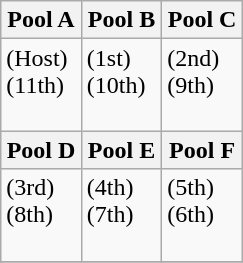<table class="wikitable">
<tr>
<th width=33%>Pool A</th>
<th width=33%>Pool B</th>
<th width=33%>Pool C</th>
</tr>
<tr>
<td> (Host) <br>  (11th) <br>  <br> </td>
<td> (1st) <br>  (10th) <br>  <br> </td>
<td> (2nd) <br>  (9th) <br>  <br> </td>
</tr>
<tr>
<th>Pool D</th>
<th>Pool E</th>
<th>Pool F</th>
</tr>
<tr>
<td> (3rd) <br>  (8th) <br>  <br> </td>
<td> (4th) <br>  (7th) <br>  <br> </td>
<td> (5th) <br>  (6th) <br>  <br> </td>
</tr>
<tr>
</tr>
</table>
